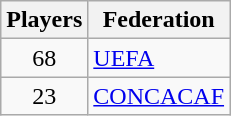<table class="wikitable">
<tr>
<th>Players</th>
<th>Federation</th>
</tr>
<tr>
<td align="center">68</td>
<td><a href='#'>UEFA</a></td>
</tr>
<tr>
<td align="center">23</td>
<td><a href='#'>CONCACAF</a></td>
</tr>
</table>
